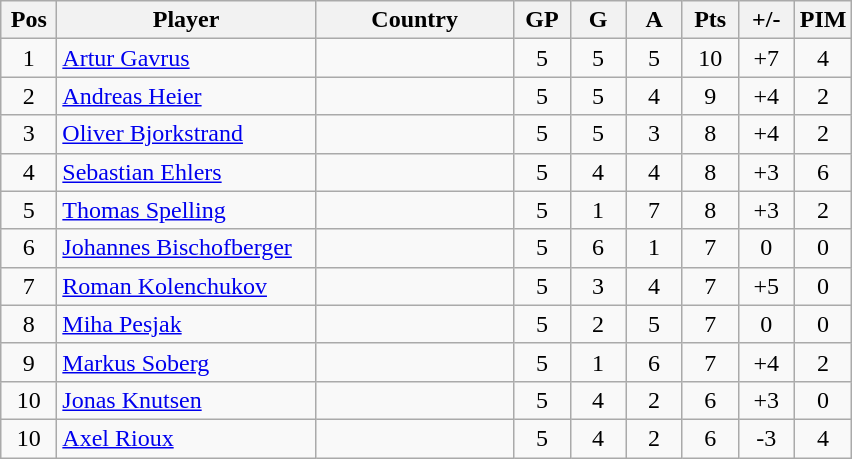<table class="wikitable sortable" style="text-align: center;">
<tr>
<th width=30>Pos</th>
<th width=165>Player</th>
<th width=125>Country</th>
<th width=30>GP</th>
<th width=30>G</th>
<th width=30>A</th>
<th width=30>Pts</th>
<th width=30>+/-</th>
<th width=30>PIM</th>
</tr>
<tr>
<td>1</td>
<td align=left><a href='#'>Artur Gavrus</a></td>
<td align=left></td>
<td>5</td>
<td>5</td>
<td>5</td>
<td>10</td>
<td>+7</td>
<td>4</td>
</tr>
<tr>
<td>2</td>
<td align=left><a href='#'>Andreas Heier</a></td>
<td align=left></td>
<td>5</td>
<td>5</td>
<td>4</td>
<td>9</td>
<td>+4</td>
<td>2</td>
</tr>
<tr>
<td>3</td>
<td align=left><a href='#'>Oliver Bjorkstrand</a></td>
<td align=left></td>
<td>5</td>
<td>5</td>
<td>3</td>
<td>8</td>
<td>+4</td>
<td>2</td>
</tr>
<tr>
<td>4</td>
<td align=left><a href='#'>Sebastian Ehlers</a></td>
<td align=left></td>
<td>5</td>
<td>4</td>
<td>4</td>
<td>8</td>
<td>+3</td>
<td>6</td>
</tr>
<tr>
<td>5</td>
<td align=left><a href='#'>Thomas Spelling</a></td>
<td align=left></td>
<td>5</td>
<td>1</td>
<td>7</td>
<td>8</td>
<td>+3</td>
<td>2</td>
</tr>
<tr>
<td>6</td>
<td align=left><a href='#'>Johannes Bischofberger</a></td>
<td align=left></td>
<td>5</td>
<td>6</td>
<td>1</td>
<td>7</td>
<td>0</td>
<td>0</td>
</tr>
<tr>
<td>7</td>
<td align=left><a href='#'>Roman Kolenchukov</a></td>
<td align=left></td>
<td>5</td>
<td>3</td>
<td>4</td>
<td>7</td>
<td>+5</td>
<td>0</td>
</tr>
<tr>
<td>8</td>
<td align=left><a href='#'>Miha Pesjak</a></td>
<td align=left></td>
<td>5</td>
<td>2</td>
<td>5</td>
<td>7</td>
<td>0</td>
<td>0</td>
</tr>
<tr>
<td>9</td>
<td align=left><a href='#'>Markus Soberg</a></td>
<td align=left></td>
<td>5</td>
<td>1</td>
<td>6</td>
<td>7</td>
<td>+4</td>
<td>2</td>
</tr>
<tr>
<td>10</td>
<td align=left><a href='#'>Jonas Knutsen</a></td>
<td align=left></td>
<td>5</td>
<td>4</td>
<td>2</td>
<td>6</td>
<td>+3</td>
<td>0</td>
</tr>
<tr>
<td>10</td>
<td align=left><a href='#'>Axel Rioux</a></td>
<td align=left></td>
<td>5</td>
<td>4</td>
<td>2</td>
<td>6</td>
<td>-3</td>
<td>4</td>
</tr>
</table>
